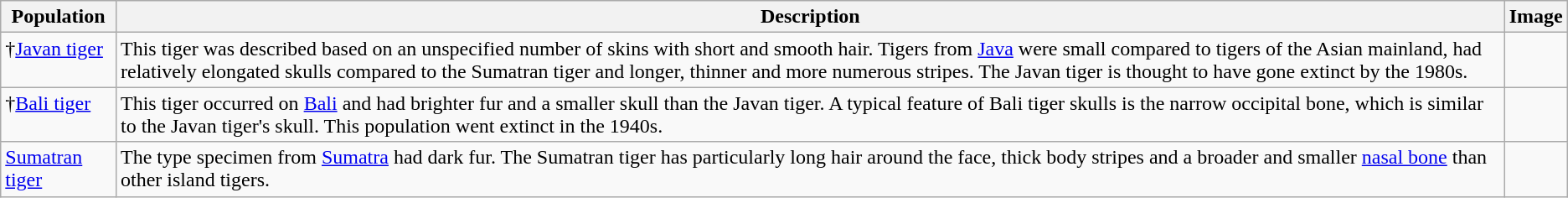<table class="wikitable">
<tr>
<th>Population</th>
<th>Description</th>
<th>Image</th>
</tr>
<tr style="vertical-align: top;">
<td>†<a href='#'>Javan tiger</a> </td>
<td>This tiger was described based on an unspecified number of skins with short and smooth hair. Tigers from <a href='#'>Java</a> were small compared to tigers of the Asian mainland, had relatively elongated skulls compared to the Sumatran tiger and longer, thinner and more numerous stripes. The Javan tiger is thought to have gone extinct by the 1980s.</td>
<td></td>
</tr>
<tr style="vertical-align: top;">
<td>†<a href='#'>Bali tiger</a> </td>
<td>This tiger occurred on <a href='#'>Bali</a> and had brighter fur and a smaller skull than the Javan tiger. A typical feature of Bali tiger skulls is the narrow occipital bone, which is similar to the Javan tiger's skull. This population went extinct in the 1940s.</td>
<td></td>
</tr>
<tr style="vertical-align: top;">
<td><a href='#'>Sumatran tiger</a> </td>
<td>The type specimen from <a href='#'>Sumatra</a> had dark fur. The Sumatran tiger has particularly long hair around the face, thick body stripes and a broader and smaller <a href='#'>nasal bone</a> than other island tigers.</td>
<td></td>
</tr>
</table>
